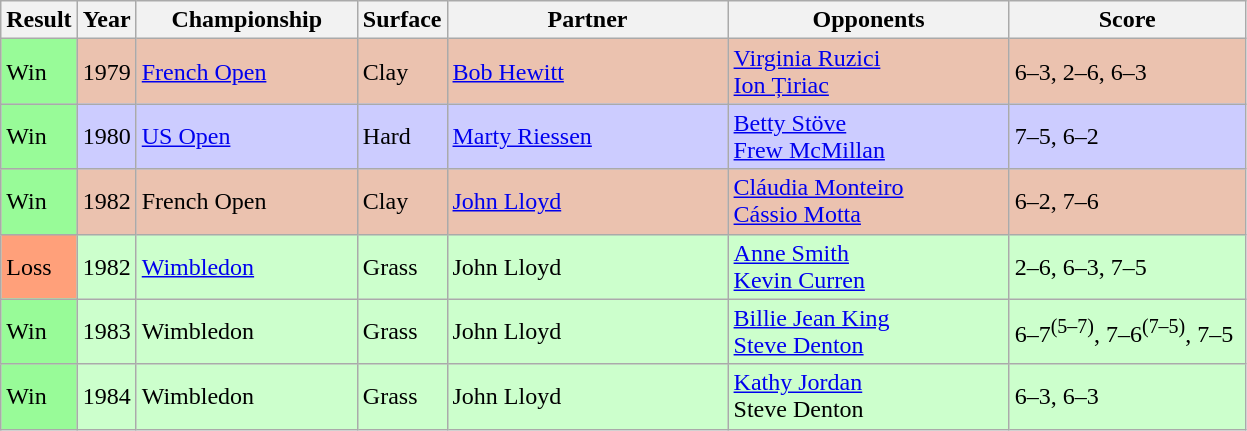<table class="sortable wikitable">
<tr>
<th>Result</th>
<th>Year</th>
<th style="width:140px">Championship</th>
<th style="width:50px">Surface</th>
<th style="width:180px">Partner</th>
<th style="width:180px">Opponents</th>
<th style="width:150px" class="unsortable">Score</th>
</tr>
<tr style="background:#ebc2af;">
<td style="background:#98fb98;">Win</td>
<td>1979</td>
<td><a href='#'>French Open</a></td>
<td>Clay</td>
<td> <a href='#'>Bob Hewitt</a></td>
<td> <a href='#'>Virginia Ruzici</a><br> <a href='#'>Ion Țiriac</a></td>
<td>6–3, 2–6, 6–3</td>
</tr>
<tr style="background:#ccf;">
<td style="background:#98fb98;">Win</td>
<td>1980</td>
<td><a href='#'>US Open</a></td>
<td>Hard</td>
<td> <a href='#'>Marty Riessen</a></td>
<td> <a href='#'>Betty Stöve</a><br> <a href='#'>Frew McMillan</a></td>
<td>7–5, 6–2</td>
</tr>
<tr style="background:#ebc2af;">
<td style="background:#98fb98;">Win</td>
<td>1982</td>
<td>French Open</td>
<td>Clay</td>
<td> <a href='#'>John Lloyd</a></td>
<td> <a href='#'>Cláudia Monteiro</a><br> <a href='#'>Cássio Motta</a></td>
<td>6–2, 7–6</td>
</tr>
<tr style="background:#cfc;">
<td style="background:#ffa07a;">Loss</td>
<td>1982</td>
<td><a href='#'>Wimbledon</a></td>
<td>Grass</td>
<td> John Lloyd</td>
<td> <a href='#'>Anne Smith</a><br> <a href='#'>Kevin Curren</a></td>
<td>2–6, 6–3, 7–5</td>
</tr>
<tr style="background:#cfc;">
<td style="background:#98fb98;">Win</td>
<td>1983</td>
<td>Wimbledon</td>
<td>Grass</td>
<td> John Lloyd</td>
<td> <a href='#'>Billie Jean King</a><br> <a href='#'>Steve Denton</a></td>
<td>6–7<sup>(5–7)</sup>, 7–6<sup>(7–5)</sup>, 7–5</td>
</tr>
<tr style="background:#cfc;">
<td style="background:#98fb98;">Win</td>
<td>1984</td>
<td>Wimbledon</td>
<td>Grass</td>
<td> John Lloyd</td>
<td> <a href='#'>Kathy Jordan</a><br> Steve Denton</td>
<td>6–3, 6–3</td>
</tr>
</table>
